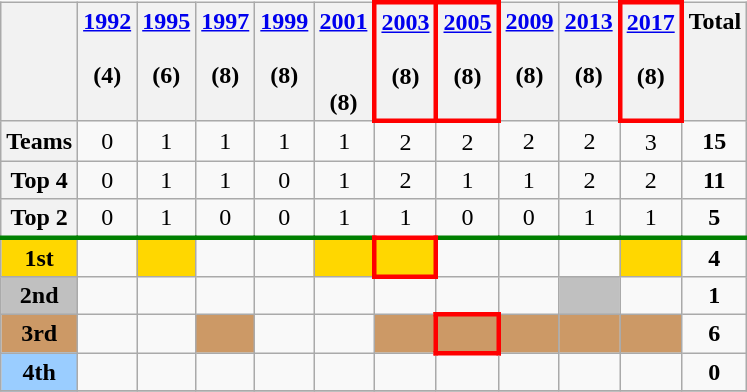<table class="wikitable" style="text-align: center">
<tr valign=top>
<th></th>
<th><a href='#'>1992</a><br><br>(4)</th>
<th><a href='#'>1995</a><br><br>(6)</th>
<th><a href='#'>1997</a><br><br>(8)</th>
<th><a href='#'>1999</a><br><br>(8)</th>
<th><a href='#'>2001</a><br><br><br>(8)</th>
<th style="border:3px solid red"><a href='#'>2003</a><br><br>(8)</th>
<th style="border:3px solid red"><a href='#'>2005</a><br><br>(8)</th>
<th><a href='#'>2009</a><br><br>(8)</th>
<th><a href='#'>2013</a><br><br>(8)</th>
<th style="border:3px solid red"><a href='#'>2017</a><br><br>(8)</th>
<th>Total</th>
</tr>
<tr>
<th>Teams</th>
<td>0</td>
<td>1</td>
<td>1</td>
<td>1</td>
<td>1</td>
<td>2</td>
<td>2</td>
<td>2</td>
<td>2</td>
<td>3</td>
<td><strong>15</strong></td>
</tr>
<tr>
<th>Top 4</th>
<td>0</td>
<td>1</td>
<td>1</td>
<td>0</td>
<td>1</td>
<td>2</td>
<td>1</td>
<td>1</td>
<td>2</td>
<td>2</td>
<td><strong>11</strong></td>
</tr>
<tr>
<th>Top 2</th>
<td>0</td>
<td>1</td>
<td>0</td>
<td>0</td>
<td>1</td>
<td>1</td>
<td>0</td>
<td>0</td>
<td>1</td>
<td>1</td>
<td><strong>5</strong></td>
</tr>
<tr>
</tr>
<tr style="border-top:3px solid green;">
<th style="background-color:gold">1st</th>
<td></td>
<td bgcolor=gold></td>
<td></td>
<td></td>
<td bgcolor=gold></td>
<td bgcolor=gold style="border: 3px solid red"></td>
<td></td>
<td></td>
<td></td>
<td bgcolor=gold></td>
<td><strong>4</strong></td>
</tr>
<tr>
<th style="background-color:silver">2nd</th>
<td></td>
<td></td>
<td></td>
<td></td>
<td></td>
<td></td>
<td></td>
<td></td>
<td bgcolor=silver></td>
<td></td>
<td><strong>1</strong></td>
</tr>
<tr>
<th style="background-color:#cc9966">3rd</th>
<td></td>
<td></td>
<td bgcolor=#cc9966></td>
<td></td>
<td></td>
<td bgcolor=#cc9966></td>
<td bgcolor=#cc9966 style="border: 3px solid red"></td>
<td bgcolor=#cc9966></td>
<td bgcolor=#cc9966></td>
<td bgcolor=#cc9966></td>
<td><strong>6</strong></td>
</tr>
<tr>
<th style="background-color:#9acdff">4th</th>
<td></td>
<td></td>
<td></td>
<td></td>
<td></td>
<td></td>
<td></td>
<td></td>
<td></td>
<td></td>
<td><strong>0</strong></td>
</tr>
<tr>
</tr>
</table>
